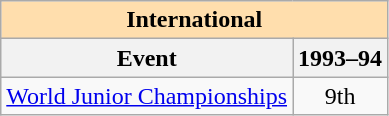<table class="wikitable" style="text-align:center">
<tr>
<th style="background-color: #ffdead; " colspan=2 align=center>International</th>
</tr>
<tr>
<th>Event</th>
<th>1993–94</th>
</tr>
<tr>
<td align=left><a href='#'>World Junior Championships</a></td>
<td>9th</td>
</tr>
</table>
